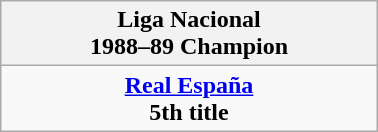<table class="wikitable" style="text-align: center; margin: 0 auto; width: 20%">
<tr>
<th>Liga Nacional<br>1988–89 Champion</th>
</tr>
<tr>
<td><strong><a href='#'>Real España</a></strong><br><strong>5th title</strong></td>
</tr>
</table>
